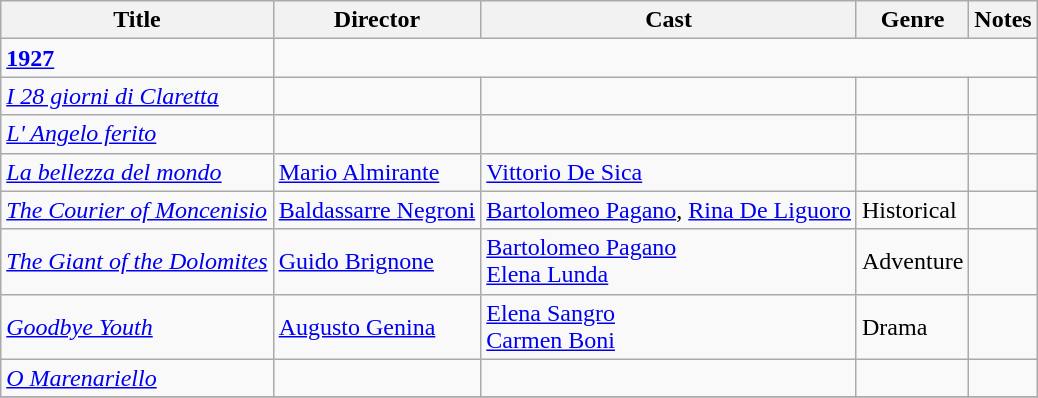<table class="wikitable">
<tr>
<th>Title</th>
<th>Director</th>
<th>Cast</th>
<th>Genre</th>
<th>Notes</th>
</tr>
<tr>
<td><strong><a href='#'>1927</a></strong></td>
</tr>
<tr>
<td><em><a href='#'>I 28 giorni di Claretta</a></em></td>
<td></td>
<td></td>
<td></td>
<td></td>
</tr>
<tr>
<td><em><a href='#'>L' Angelo ferito</a></em></td>
<td></td>
<td></td>
<td></td>
<td></td>
</tr>
<tr>
<td><em><a href='#'>La bellezza del mondo</a></em></td>
<td><a href='#'>Mario Almirante</a></td>
<td><a href='#'>Vittorio De Sica</a></td>
<td></td>
<td></td>
</tr>
<tr>
<td><em><a href='#'>The Courier of Moncenisio</a></em></td>
<td><a href='#'>Baldassarre Negroni</a></td>
<td><a href='#'>Bartolomeo Pagano</a>, <a href='#'>Rina De Liguoro</a></td>
<td>Historical</td>
<td></td>
</tr>
<tr>
<td><em><a href='#'>The Giant of the Dolomites</a></em></td>
<td><a href='#'>Guido Brignone</a></td>
<td><a href='#'>Bartolomeo Pagano</a> <br> <a href='#'>Elena Lunda</a></td>
<td>Adventure</td>
<td></td>
</tr>
<tr>
<td><em><a href='#'>Goodbye Youth</a></em></td>
<td><a href='#'>Augusto Genina</a></td>
<td><a href='#'>Elena Sangro</a> <br> <a href='#'>Carmen Boni</a></td>
<td>Drama</td>
<td></td>
</tr>
<tr>
<td><em><a href='#'>O Marenariello</a></em></td>
<td></td>
<td></td>
<td></td>
<td></td>
</tr>
<tr>
</tr>
</table>
